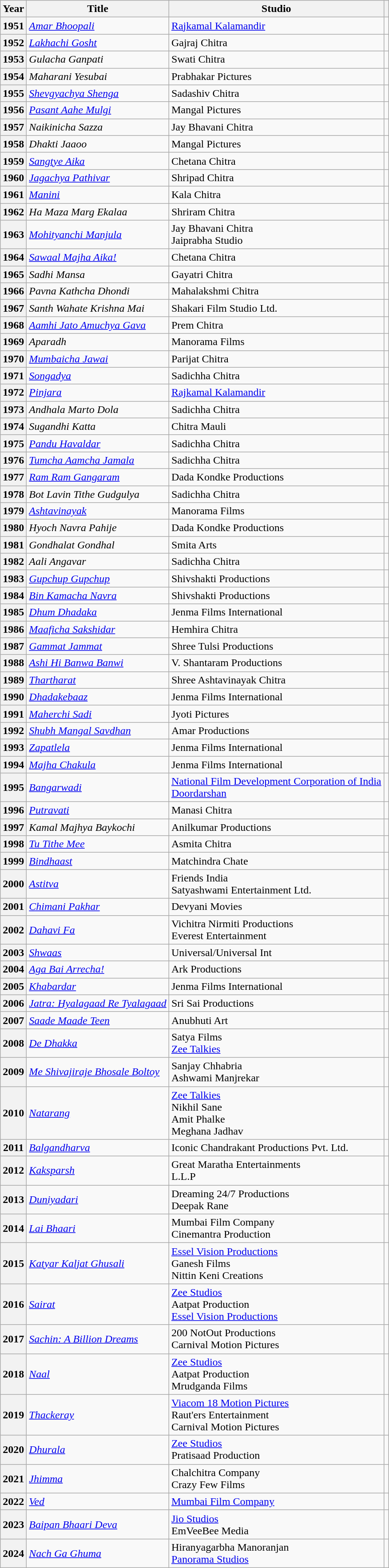<table class="wikitable sortable plainrowheaders">
<tr>
<th scope="col">Year</th>
<th scope="col">Title</th>
<th scope="col">Studio</th>
<th scope="col" class="unsortable"></th>
</tr>
<tr>
<th scope="row">1951</th>
<td><em><a href='#'>Amar Bhoopali</a></em></td>
<td><a href='#'>Rajkamal Kalamandir</a></td>
<td align="center"></td>
</tr>
<tr>
<th scope="row">1952</th>
<td><em><a href='#'>Lakhachi Gosht</a></em></td>
<td>Gajraj Chitra</td>
<td align="center"></td>
</tr>
<tr>
<th scope="row">1953</th>
<td><em>Gulacha Ganpati</em></td>
<td>Swati Chitra</td>
<td align="center"></td>
</tr>
<tr>
<th scope="row">1954</th>
<td><em>Maharani Yesubai</em></td>
<td>Prabhakar Pictures</td>
<td align="center"></td>
</tr>
<tr>
<th scope="row">1955</th>
<td><em><a href='#'>Shevgyachya Shenga</a></em></td>
<td>Sadashiv Chitra</td>
<td align="center"></td>
</tr>
<tr>
<th scope="row">1956</th>
<td><em><a href='#'>Pasant Aahe Mulgi</a></em></td>
<td>Mangal Pictures</td>
<td align="center"></td>
</tr>
<tr>
<th scope="row">1957</th>
<td><em>Naikinicha Sazza</em></td>
<td>Jay Bhavani Chitra</td>
<td align="center"></td>
</tr>
<tr>
<th scope="row">1958</th>
<td><em>Dhakti Jaaoo</em></td>
<td>Mangal Pictures</td>
<td align="center"></td>
</tr>
<tr>
<th scope="row">1959</th>
<td><em><a href='#'>Sangtye Aika</a></em></td>
<td>Chetana Chitra</td>
<td align="center"></td>
</tr>
<tr>
<th scope="row">1960</th>
<td><em><a href='#'>Jagachya Pathivar</a></em></td>
<td>Shripad Chitra</td>
<td align="center"></td>
</tr>
<tr>
<th scope="row">1961</th>
<td><em><a href='#'>Manini</a></em></td>
<td>Kala Chitra</td>
<td align="center"></td>
</tr>
<tr>
<th scope="row">1962</th>
<td><em>Ha Maza Marg Ekalaa</em></td>
<td>Shriram Chitra</td>
<td align="center"></td>
</tr>
<tr>
<th scope="row">1963</th>
<td><em><a href='#'>Mohityanchi Manjula</a></em></td>
<td>Jay Bhavani Chitra<br>Jaiprabha Studio</td>
<td align="center"></td>
</tr>
<tr>
<th scope="row">1964</th>
<td><em><a href='#'>Sawaal Majha Aika!</a></em></td>
<td>Chetana Chitra</td>
<td align="center"></td>
</tr>
<tr>
<th scope="row">1965</th>
<td><em>Sadhi Mansa</em></td>
<td>Gayatri Chitra</td>
<td align="center"></td>
</tr>
<tr>
<th scope="row">1966</th>
<td><em>Pavna Kathcha Dhondi</em></td>
<td>Mahalakshmi Chitra</td>
<td align="center"></td>
</tr>
<tr>
<th scope="row">1967</th>
<td><em>Santh Wahate Krishna Mai</em></td>
<td>Shakari Film Studio Ltd.</td>
<td align="center"></td>
</tr>
<tr>
<th scope="row">1968</th>
<td><em><a href='#'>Aamhi Jato Amuchya Gava</a></em></td>
<td>Prem Chitra</td>
<td align="center"></td>
</tr>
<tr>
<th scope="row">1969</th>
<td><em>Aparadh</em></td>
<td>Manorama Films</td>
<td align="center"></td>
</tr>
<tr>
<th scope="row">1970</th>
<td><em><a href='#'>Mumbaicha Jawai</a></em></td>
<td>Parijat Chitra</td>
<td align="center"></td>
</tr>
<tr>
<th scope="row">1971</th>
<td><em><a href='#'>Songadya</a></em></td>
<td>Sadichha Chitra</td>
<td align="center"></td>
</tr>
<tr>
<th scope="row">1972</th>
<td><em><a href='#'>Pinjara</a></em></td>
<td><a href='#'>Rajkamal Kalamandir</a></td>
<td align="center"></td>
</tr>
<tr>
<th scope="row">1973</th>
<td><em>Andhala Marto Dola</em></td>
<td>Sadichha Chitra</td>
<td align="center"></td>
</tr>
<tr>
<th scope="row">1974</th>
<td><em>Sugandhi Katta</em></td>
<td>Chitra Mauli</td>
<td align="center"></td>
</tr>
<tr>
<th scope="row">1975</th>
<td><em><a href='#'>Pandu Havaldar</a></em></td>
<td>Sadichha Chitra</td>
<td align="center"></td>
</tr>
<tr>
<th scope="row">1976</th>
<td><em><a href='#'>Tumcha Aamcha Jamala</a></em></td>
<td>Sadichha Chitra</td>
<td align="center"></td>
</tr>
<tr>
<th scope="row">1977</th>
<td><em><a href='#'>Ram Ram Gangaram</a></em></td>
<td>Dada Kondke Productions</td>
<td align="center"></td>
</tr>
<tr>
<th scope="row">1978</th>
<td><em>Bot Lavin Tithe Gudgulya</em></td>
<td>Sadichha Chitra</td>
<td align="center"></td>
</tr>
<tr>
<th scope="row">1979</th>
<td><em><a href='#'>Ashtavinayak</a></em></td>
<td>Manorama Films</td>
<td align="center"></td>
</tr>
<tr>
<th scope="row">1980</th>
<td><em>Hyoch Navra Pahije</em></td>
<td>Dada Kondke Productions</td>
<td align="center"></td>
</tr>
<tr>
<th scope="row">1981</th>
<td><em>Gondhalat Gondhal</em></td>
<td>Smita Arts</td>
<td align="center"></td>
</tr>
<tr>
<th scope="row">1982</th>
<td><em>Aali Angavar</em></td>
<td>Sadichha Chitra</td>
<td align="center"></td>
</tr>
<tr>
<th scope="row">1983</th>
<td><em><a href='#'>Gupchup Gupchup</a></em></td>
<td>Shivshakti Productions</td>
<td align="center"></td>
</tr>
<tr>
<th scope="row">1984</th>
<td><em><a href='#'>Bin Kamacha Navra</a></em></td>
<td>Shivshakti Productions</td>
<td align="center"></td>
</tr>
<tr>
<th scope="row">1985</th>
<td><em><a href='#'>Dhum Dhadaka</a></em></td>
<td>Jenma Films International</td>
<td align="center"></td>
</tr>
<tr>
<th scope="row">1986</th>
<td><em><a href='#'>Maaficha Sakshidar</a></em></td>
<td>Hemhira Chitra</td>
<td align="center"></td>
</tr>
<tr>
<th scope="row">1987</th>
<td><em><a href='#'>Gammat Jammat</a></em></td>
<td>Shree Tulsi Productions</td>
<td align="center"></td>
</tr>
<tr>
<th scope="row">1988</th>
<td><em><a href='#'>Ashi Hi Banwa Banwi</a></em></td>
<td>V. Shantaram Productions</td>
<td align="center"></td>
</tr>
<tr>
<th scope="row">1989</th>
<td><em><a href='#'>Thartharat</a></em></td>
<td>Shree Ashtavinayak Chitra</td>
<td align="center"></td>
</tr>
<tr>
<th scope="row">1990</th>
<td><em><a href='#'>Dhadakebaaz</a></em></td>
<td>Jenma Films International</td>
<td align="center"></td>
</tr>
<tr>
<th scope="row">1991</th>
<td><em><a href='#'>Maherchi Sadi</a></em></td>
<td>Jyoti Pictures</td>
<td align="center"></td>
</tr>
<tr>
<th scope="row">1992</th>
<td><em><a href='#'>Shubh Mangal Savdhan</a></em></td>
<td>Amar Productions</td>
<td align="center"></td>
</tr>
<tr>
<th scope="row">1993</th>
<td><em><a href='#'>Zapatlela</a></em></td>
<td>Jenma Films International</td>
<td align="center"></td>
</tr>
<tr>
<th scope="row">1994</th>
<td><em><a href='#'>Majha Chakula</a></em></td>
<td>Jenma Films International</td>
<td align="center"></td>
</tr>
<tr>
<th scope="row">1995</th>
<td><em><a href='#'>Bangarwadi</a></em></td>
<td><a href='#'>National Film Development Corporation of India</a><br><a href='#'>Doordarshan</a></td>
<td align="center"></td>
</tr>
<tr>
<th scope="row">1996</th>
<td><em><a href='#'>Putravati</a></em></td>
<td>Manasi Chitra</td>
<td align="center"></td>
</tr>
<tr>
<th scope="row">1997</th>
<td><em>Kamal Majhya Baykochi</em></td>
<td>Anilkumar Productions</td>
<td align="center"></td>
</tr>
<tr>
<th scope="row">1998</th>
<td><em><a href='#'>Tu Tithe Mee</a></em></td>
<td>Asmita Chitra</td>
<td align="center"></td>
</tr>
<tr>
<th scope="row">1999</th>
<td><em><a href='#'>Bindhaast</a></em></td>
<td>Matchindra Chate</td>
<td align="center"></td>
</tr>
<tr>
<th scope="row">2000</th>
<td><em><a href='#'>Astitva</a></em></td>
<td>Friends India<br>Satyashwami Entertainment Ltd.</td>
<td align="center"></td>
</tr>
<tr>
<th scope="row">2001</th>
<td><em><a href='#'>Chimani Pakhar</a></em></td>
<td>Devyani Movies</td>
<td align="center"></td>
</tr>
<tr>
<th scope="row">2002</th>
<td><em><a href='#'>Dahavi Fa</a></em></td>
<td>Vichitra Nirmiti Productions<br>Everest Entertainment</td>
<td align="center"></td>
</tr>
<tr>
<th scope="row">2003</th>
<td><em><a href='#'>Shwaas</a></em></td>
<td>Universal/Universal Int</td>
<td align="center"></td>
</tr>
<tr>
<th scope="row">2004</th>
<td><em><a href='#'>Aga Bai Arrecha!</a></em></td>
<td>Ark Productions</td>
<td align="center"></td>
</tr>
<tr>
<th scope="row">2005</th>
<td><em><a href='#'>Khabardar</a></em></td>
<td>Jenma Films International</td>
<td align="center"></td>
</tr>
<tr>
<th scope="row">2006</th>
<td><em><a href='#'>Jatra: Hyalagaad Re Tyalagaad</a></em></td>
<td>Sri Sai Productions</td>
<td align="center"></td>
</tr>
<tr>
<th scope="row">2007</th>
<td><em><a href='#'>Saade Maade Teen</a></em></td>
<td>Anubhuti Art</td>
<td align="center"></td>
</tr>
<tr>
<th scope="row">2008</th>
<td><em><a href='#'>De Dhakka</a></em></td>
<td>Satya Films<br><a href='#'>Zee Talkies</a></td>
<td align="center"></td>
</tr>
<tr>
<th scope="row">2009</th>
<td><em><a href='#'>Me Shivajiraje Bhosale Boltoy</a></em></td>
<td>Sanjay Chhabria<br>Ashwami Manjrekar</td>
<td align="center"></td>
</tr>
<tr>
<th scope="row">2010</th>
<td><em><a href='#'>Natarang</a></em></td>
<td><a href='#'>Zee Talkies</a><br>Nikhil Sane<br>Amit Phalke<br>Meghana Jadhav</td>
<td align="center"></td>
</tr>
<tr>
<th scope="row">2011</th>
<td><em><a href='#'>Balgandharva</a></em></td>
<td>Iconic Chandrakant Productions Pvt. Ltd.</td>
<td align="center"></td>
</tr>
<tr>
<th scope="row">2012</th>
<td><em><a href='#'>Kaksparsh</a></em></td>
<td>Great Maratha Entertainments<br>L.L.P</td>
<td align="center"></td>
</tr>
<tr>
<th scope="row">2013</th>
<td><em><a href='#'>Duniyadari</a></em></td>
<td>Dreaming 24/7 Productions<br>Deepak Rane</td>
<td align="center"></td>
</tr>
<tr>
<th scope="row">2014</th>
<td><em><a href='#'>Lai Bhaari</a></em></td>
<td>Mumbai Film Company<br>Cinemantra Production</td>
<td align="center"></td>
</tr>
<tr>
<th scope="row">2015</th>
<td><em><a href='#'>Katyar Kaljat Ghusali</a></em></td>
<td><a href='#'>Essel Vision Productions</a><br>Ganesh Films<br>Nittin Keni Creations</td>
<td align="center"></td>
</tr>
<tr>
<th scope="row">2016</th>
<td><em><a href='#'>Sairat</a></em></td>
<td><a href='#'>Zee Studios</a><br>Aatpat Production<br><a href='#'>Essel Vision Productions</a></td>
<td align="center"></td>
</tr>
<tr>
<th scope="row">2017</th>
<td><em><a href='#'>Sachin: A Billion Dreams</a></em></td>
<td>200 NotOut Productions<br>Carnival Motion Pictures</td>
<td align="center"></td>
</tr>
<tr>
<th scope="row">2018</th>
<td><em><a href='#'>Naal</a></em></td>
<td><a href='#'>Zee Studios</a><br>Aatpat Production<br>Mrudganda Films</td>
<td align="center"></td>
</tr>
<tr>
<th scope="row">2019</th>
<td><em><a href='#'>Thackeray</a></em></td>
<td><a href='#'>Viacom 18 Motion Pictures</a><br>Raut'ers Entertainment<br>Carnival Motion Pictures</td>
<td align="center"></td>
</tr>
<tr>
<th scope="row">2020</th>
<td><em><a href='#'>Dhurala</a></em></td>
<td><a href='#'>Zee Studios</a><br>Pratisaad Production</td>
<td align="center"></td>
</tr>
<tr>
<th scope="row">2021</th>
<td><em><a href='#'>Jhimma</a></em></td>
<td>Chalchitra Company<br>Crazy Few Films</td>
<td align="center"></td>
</tr>
<tr>
<th scope="row">2022</th>
<td><em><a href='#'>Ved</a></em></td>
<td><a href='#'>Mumbai Film Company</a></td>
<td align="center"></td>
</tr>
<tr>
<th scope="row">2023</th>
<td><em><a href='#'>Baipan Bhaari Deva</a></em></td>
<td><a href='#'>Jio Studios</a><br>EmVeeBee Media</td>
<td align="center"></td>
</tr>
<tr>
<th scope="row">2024</th>
<td><em><a href='#'>Nach Ga Ghuma</a></em></td>
<td>Hiranyagarbha Manoranjan <br><a href='#'>Panorama Studios</a></td>
<td align="center"></td>
</tr>
</table>
